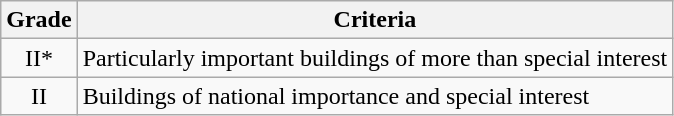<table class="wikitable">
<tr>
<th>Grade</th>
<th>Criteria</th>
</tr>
<tr>
<td align="center" >II*</td>
<td>Particularly important buildings of more than special interest</td>
</tr>
<tr>
<td align="center" >II</td>
<td>Buildings of national importance and special interest</td>
</tr>
</table>
